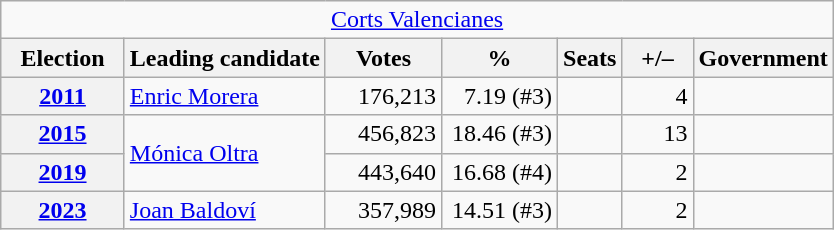<table class="wikitable" style="text-align:right;">
<tr>
<td colspan="8" align="center"><a href='#'>Corts Valencianes</a></td>
</tr>
<tr>
<th width="75">Election</th>
<th>Leading candidate</th>
<th width="70">Votes</th>
<th width="70">%</th>
<th>Seats</th>
<th width="40">+/–</th>
<th>Government</th>
</tr>
<tr>
<th><a href='#'>2011</a></th>
<td align="left"><a href='#'>Enric Morera</a></td>
<td>176,213</td>
<td>7.19 (#3)</td>
<td></td>
<td>4</td>
<td></td>
</tr>
<tr>
<th><a href='#'>2015</a></th>
<td rowspan="2" align="left"><a href='#'>Mónica Oltra</a></td>
<td>456,823</td>
<td>18.46 (#3)</td>
<td></td>
<td>13</td>
<td></td>
</tr>
<tr>
<th><a href='#'>2019</a></th>
<td>443,640</td>
<td>16.68 (#4)</td>
<td></td>
<td>2</td>
<td></td>
</tr>
<tr>
<th><a href='#'>2023</a></th>
<td align="left"><a href='#'>Joan Baldoví</a></td>
<td>357,989</td>
<td>14.51 (#3)</td>
<td></td>
<td>2</td>
<td></td>
</tr>
</table>
